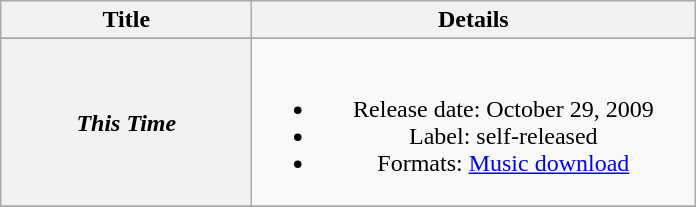<table class="wikitable plainrowheaders" style="text-align:center;">
<tr>
<th rowspan="1" style="width:10em;">Title</th>
<th rowspan="1" style="width:18em;">Details</th>
</tr>
<tr style="font-size:smaller;">
</tr>
<tr>
<th scope="row"><em>This Time</em></th>
<td><br><ul><li>Release date: October 29, 2009</li><li>Label: self-released</li><li>Formats: <a href='#'>Music download</a></li></ul></td>
</tr>
<tr>
</tr>
</table>
